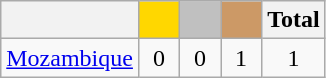<table class="wikitable">
<tr>
<th></th>
<th style="background-color:gold">        </th>
<th style="background-color:silver">      </th>
<th style="background-color:#CC9966">      </th>
<th>Total</th>
</tr>
<tr align="center">
<td> <a href='#'>Mozambique</a></td>
<td>0</td>
<td>0</td>
<td>1</td>
<td>1</td>
</tr>
</table>
